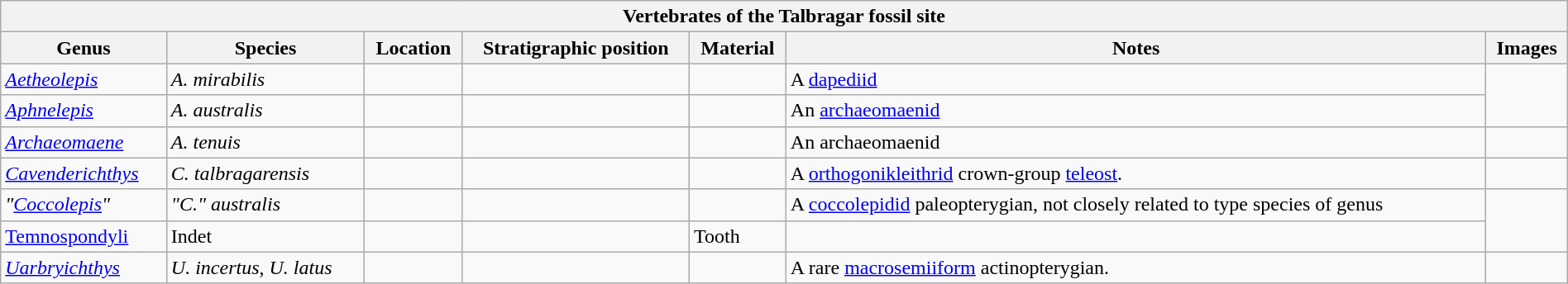<table class="wikitable" align="center" width="100%">
<tr>
<th colspan="7" align="center">Vertebrates of the Talbragar fossil site</th>
</tr>
<tr>
<th>Genus</th>
<th>Species</th>
<th>Location</th>
<th>Stratigraphic position</th>
<th>Material</th>
<th>Notes</th>
<th>Images</th>
</tr>
<tr>
<td><em><a href='#'>Aetheolepis</a></em></td>
<td><em>A. mirabilis</em></td>
<td></td>
<td></td>
<td></td>
<td>A <a href='#'>dapediid</a></td>
</tr>
<tr>
<td><em><a href='#'>Aphnelepis</a></em></td>
<td><em>A. australis</em></td>
<td></td>
<td></td>
<td></td>
<td>An <a href='#'>archaeomaenid</a></td>
</tr>
<tr>
<td><em><a href='#'>Archaeomaene</a></em></td>
<td><em>A. tenuis</em></td>
<td></td>
<td></td>
<td></td>
<td>An archaeomaenid</td>
<td></td>
</tr>
<tr>
<td><em><a href='#'>Cavenderichthys</a></em></td>
<td><em>C. talbragarensis</em></td>
<td></td>
<td></td>
<td></td>
<td>A <a href='#'>orthogonikleithrid</a> crown-group <a href='#'>teleost</a>.</td>
<td></td>
</tr>
<tr>
<td><em>"<a href='#'>Coccolepis</a>"</em></td>
<td><em>"C." australis</em></td>
<td></td>
<td></td>
<td></td>
<td>A <a href='#'>coccolepidid</a> paleopterygian, not closely related to type species of genus</td>
</tr>
<tr>
<td><a href='#'>Temnospondyli</a></td>
<td>Indet</td>
<td></td>
<td></td>
<td>Tooth</td>
<td></td>
</tr>
<tr>
<td><em><a href='#'>Uarbryichthys</a></em></td>
<td><em>U. incertus</em>, <em>U. latus</em></td>
<td></td>
<td></td>
<td></td>
<td>A rare <a href='#'>macrosemiiform</a> actinopterygian.</td>
<td></td>
</tr>
</table>
